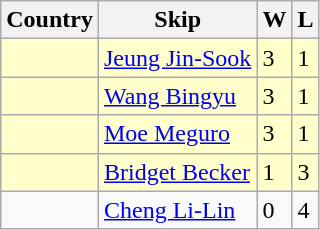<table class="wikitable">
<tr>
<th>Country</th>
<th>Skip</th>
<th>W</th>
<th>L</th>
</tr>
<tr bgcolor=#ffffcc>
<td></td>
<td><a href='#'>Jeung Jin-Sook</a></td>
<td>3</td>
<td>1</td>
</tr>
<tr bgcolor=#ffffcc>
<td></td>
<td><a href='#'>Wang Bingyu</a></td>
<td>3</td>
<td>1</td>
</tr>
<tr bgcolor=#ffffcc>
<td></td>
<td><a href='#'>Moe Meguro</a></td>
<td>3</td>
<td>1</td>
</tr>
<tr bgcolor=#ffffcc>
<td></td>
<td><a href='#'>Bridget Becker</a></td>
<td>1</td>
<td>3</td>
</tr>
<tr>
<td></td>
<td><a href='#'>Cheng Li-Lin</a></td>
<td>0</td>
<td>4</td>
</tr>
</table>
